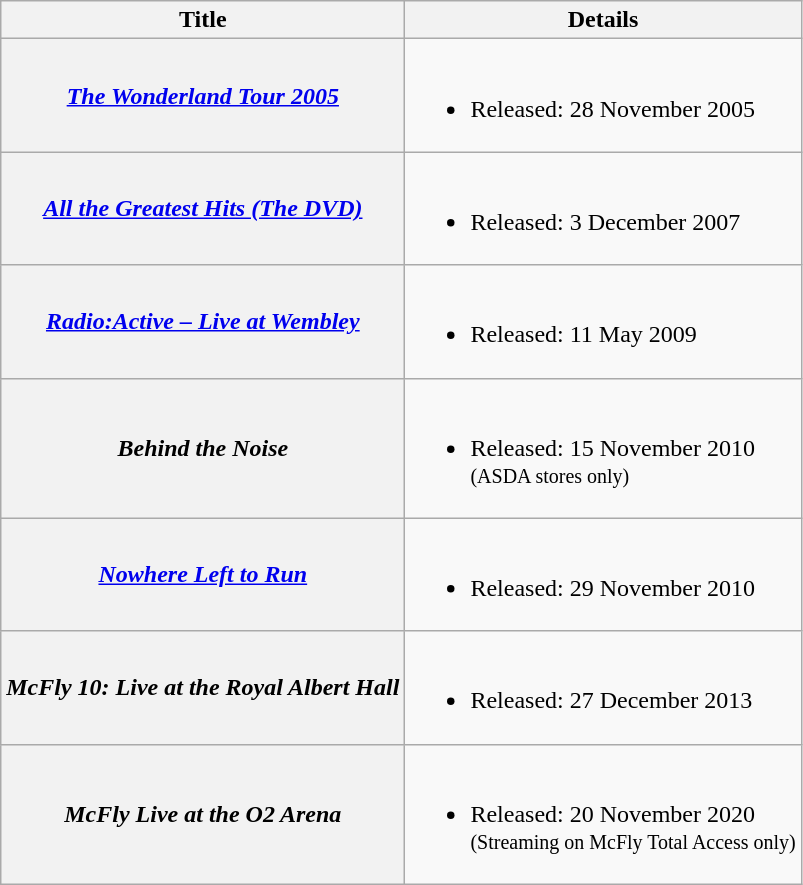<table class="wikitable plainrowheaders">
<tr>
<th scope="col">Title</th>
<th scope="col">Details</th>
</tr>
<tr>
<th scope="row"><em><a href='#'>The Wonderland Tour 2005</a></em></th>
<td><br><ul><li>Released: 28 November 2005</li></ul></td>
</tr>
<tr>
<th scope="row"><em><a href='#'>All the Greatest Hits (The DVD)</a></em></th>
<td><br><ul><li>Released: 3 December 2007</li></ul></td>
</tr>
<tr>
<th scope="row"><em><a href='#'>Radio:Active – Live at Wembley</a></em></th>
<td><br><ul><li>Released: 11 May 2009</li></ul></td>
</tr>
<tr>
<th scope="row"><em>Behind the Noise</em></th>
<td><br><ul><li>Released: 15 November 2010 <br><small>(ASDA stores only)</small></li></ul></td>
</tr>
<tr>
<th scope="row"><em><a href='#'>Nowhere Left to Run</a></em></th>
<td><br><ul><li>Released: 29 November 2010</li></ul></td>
</tr>
<tr>
<th scope="row"><em>McFly 10: Live at the Royal Albert Hall</em></th>
<td><br><ul><li>Released: 27 December 2013</li></ul></td>
</tr>
<tr>
<th scope="row"><em>McFly Live at the O2 Arena</em></th>
<td><br><ul><li>Released: 20 November 2020 <br><small>(Streaming on McFly Total Access only)</small></li></ul></td>
</tr>
</table>
